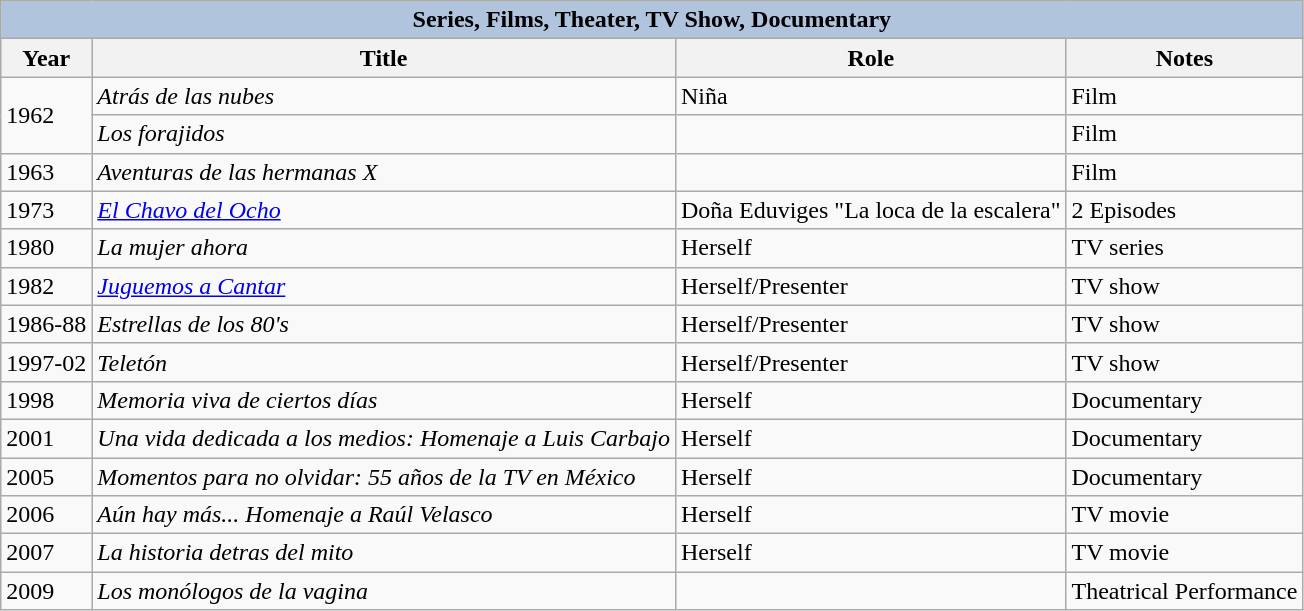<table class="wikitable">
<tr>
<th colspan="5" style="background:LightSteelBlue;">Series, Films, Theater, TV Show, Documentary</th>
</tr>
<tr>
<th>Year</th>
<th>Title</th>
<th>Role</th>
<th>Notes</th>
</tr>
<tr>
<td rowspan=2>1962</td>
<td><em>Atrás de las nubes</em></td>
<td>Niña</td>
<td>Film</td>
</tr>
<tr>
<td><em>Los forajidos </em></td>
<td></td>
<td>Film</td>
</tr>
<tr>
<td>1963</td>
<td><em>Aventuras de las hermanas X </em></td>
<td></td>
<td>Film</td>
</tr>
<tr>
<td>1973</td>
<td><em><a href='#'>El Chavo del Ocho</a></em></td>
<td>Doña Eduviges "La loca de la escalera"</td>
<td>2 Episodes</td>
</tr>
<tr>
<td>1980</td>
<td><em>La mujer ahora</em></td>
<td>Herself</td>
<td>TV series</td>
</tr>
<tr>
<td>1982</td>
<td><em><a href='#'>Juguemos a Cantar</a></em></td>
<td>Herself/Presenter</td>
<td>TV show</td>
</tr>
<tr>
<td>1986-88</td>
<td><em>Estrellas de los 80's</em></td>
<td>Herself/Presenter</td>
<td>TV show</td>
</tr>
<tr>
<td>1997-02</td>
<td><em>Teletón</em></td>
<td>Herself/Presenter</td>
<td>TV show</td>
</tr>
<tr>
<td>1998</td>
<td><em>Memoria viva de ciertos días</em></td>
<td>Herself</td>
<td>Documentary</td>
</tr>
<tr>
<td>2001</td>
<td><em>Una vida dedicada a los medios: Homenaje a Luis Carbajo</em></td>
<td>Herself</td>
<td>Documentary</td>
</tr>
<tr>
<td>2005</td>
<td><em>Momentos para no olvidar: 55 años de la TV en México</em></td>
<td>Herself</td>
<td>Documentary</td>
</tr>
<tr>
<td>2006</td>
<td><em>Aún hay más... Homenaje a Raúl Velasco </em></td>
<td>Herself</td>
<td>TV movie</td>
</tr>
<tr>
<td>2007</td>
<td><em>La historia detras del mito</em></td>
<td>Herself</td>
<td>TV movie</td>
</tr>
<tr>
<td>2009</td>
<td><em>Los monólogos de la vagina</em></td>
<td></td>
<td>Theatrical Performance</td>
</tr>
</table>
